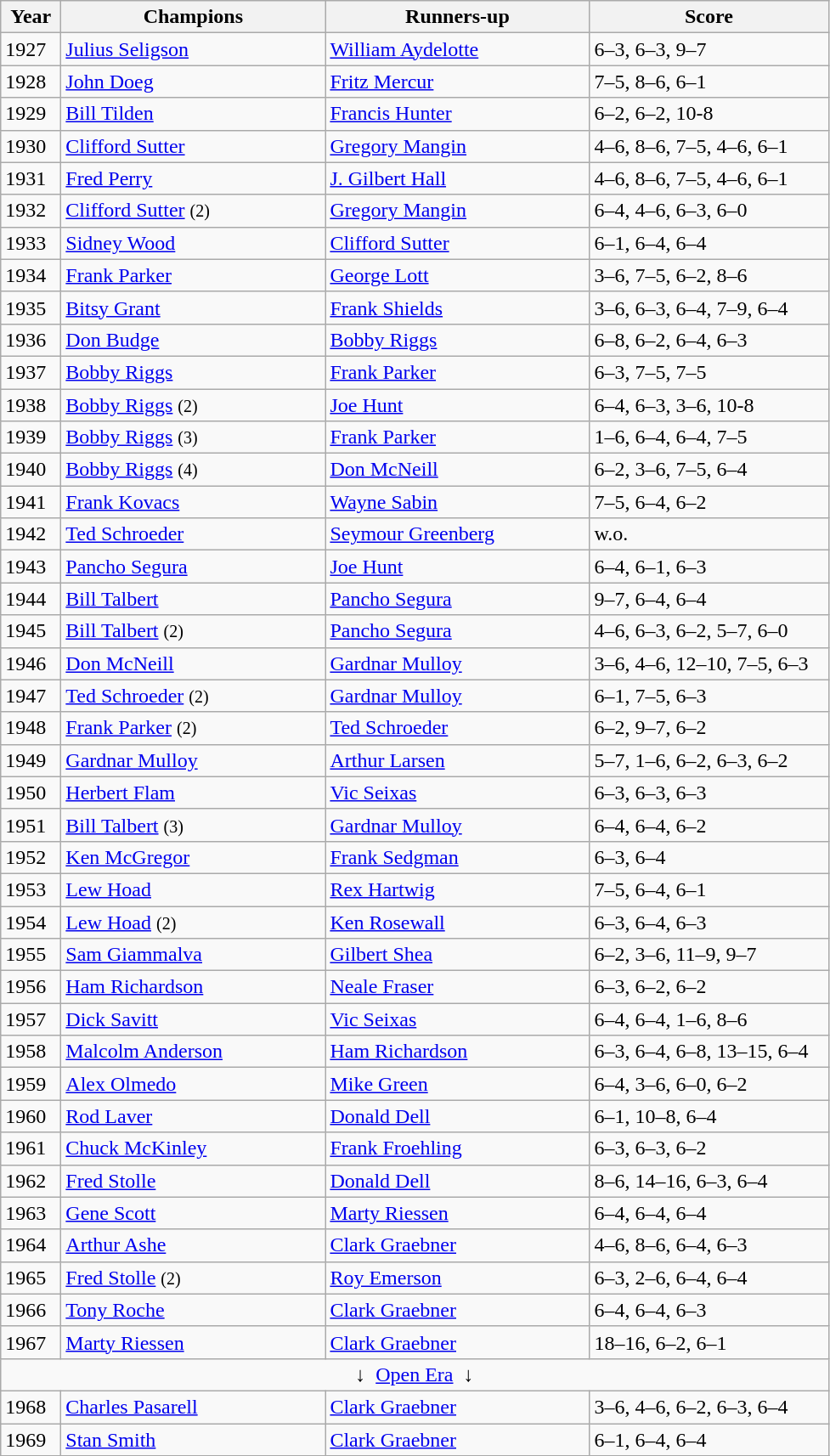<table class="wikitable">
<tr>
<th style="width:40px">Year</th>
<th style="width:200px">Champions</th>
<th style="width:200px">Runners-up</th>
<th style="width:180px" class="unsortable">Score</th>
</tr>
<tr>
<td>1927</td>
<td> <a href='#'>Julius Seligson</a></td>
<td> <a href='#'>William Aydelotte</a></td>
<td>6–3, 6–3, 9–7 </td>
</tr>
<tr>
<td>1928</td>
<td> <a href='#'>John Doeg</a></td>
<td> <a href='#'>Fritz Mercur</a></td>
<td>7–5, 8–6, 6–1 </td>
</tr>
<tr>
<td>1929</td>
<td> <a href='#'>Bill Tilden</a></td>
<td> <a href='#'>Francis Hunter</a></td>
<td>6–2, 6–2, 10-8 </td>
</tr>
<tr>
<td>1930</td>
<td> <a href='#'>Clifford Sutter</a></td>
<td> <a href='#'>Gregory Mangin</a></td>
<td>4–6, 8–6, 7–5, 4–6, 6–1 </td>
</tr>
<tr>
<td>1931</td>
<td> <a href='#'>Fred Perry</a></td>
<td> <a href='#'>J. Gilbert Hall</a></td>
<td>4–6, 8–6, 7–5, 4–6, 6–1 </td>
</tr>
<tr>
<td>1932</td>
<td> <a href='#'>Clifford Sutter</a> <small>(2)</small></td>
<td> <a href='#'>Gregory Mangin</a></td>
<td>6–4, 4–6, 6–3, 6–0 </td>
</tr>
<tr>
<td>1933</td>
<td> <a href='#'>Sidney Wood</a></td>
<td> <a href='#'>Clifford Sutter</a></td>
<td>6–1, 6–4, 6–4 </td>
</tr>
<tr>
<td>1934</td>
<td> <a href='#'>Frank Parker</a></td>
<td> <a href='#'>George Lott</a></td>
<td>3–6, 7–5, 6–2, 8–6 </td>
</tr>
<tr>
<td>1935</td>
<td> <a href='#'>Bitsy Grant</a></td>
<td> <a href='#'>Frank Shields</a></td>
<td>3–6, 6–3, 6–4, 7–9, 6–4 </td>
</tr>
<tr>
<td>1936</td>
<td> <a href='#'>Don Budge</a></td>
<td> <a href='#'>Bobby Riggs</a></td>
<td>6–8, 6–2, 6–4, 6–3 </td>
</tr>
<tr>
<td>1937</td>
<td> <a href='#'>Bobby Riggs</a></td>
<td> <a href='#'>Frank Parker</a></td>
<td>6–3, 7–5, 7–5 </td>
</tr>
<tr>
<td>1938</td>
<td> <a href='#'>Bobby Riggs</a> <small>(2)</small></td>
<td> <a href='#'>Joe Hunt</a></td>
<td>6–4, 6–3, 3–6, 10-8 </td>
</tr>
<tr>
<td>1939</td>
<td> <a href='#'>Bobby Riggs</a> <small>(3)</small></td>
<td> <a href='#'>Frank Parker</a></td>
<td>1–6, 6–4, 6–4, 7–5 </td>
</tr>
<tr>
<td>1940</td>
<td> <a href='#'>Bobby Riggs</a> <small>(4)</small></td>
<td> <a href='#'>Don McNeill</a></td>
<td>6–2, 3–6, 7–5, 6–4 </td>
</tr>
<tr>
<td>1941</td>
<td> <a href='#'>Frank Kovacs</a></td>
<td> <a href='#'>Wayne Sabin</a></td>
<td>7–5, 6–4, 6–2 </td>
</tr>
<tr>
<td>1942</td>
<td> <a href='#'>Ted Schroeder</a></td>
<td> <a href='#'>Seymour Greenberg</a></td>
<td>w.o. </td>
</tr>
<tr>
<td>1943</td>
<td> <a href='#'>Pancho Segura</a></td>
<td> <a href='#'>Joe Hunt</a></td>
<td>6–4, 6–1, 6–3 </td>
</tr>
<tr>
<td>1944</td>
<td> <a href='#'>Bill Talbert</a></td>
<td> <a href='#'>Pancho Segura</a></td>
<td>9–7, 6–4, 6–4 </td>
</tr>
<tr>
<td>1945</td>
<td> <a href='#'>Bill Talbert</a> <small>(2)</small></td>
<td> <a href='#'>Pancho Segura</a></td>
<td>4–6, 6–3, 6–2, 5–7, 6–0 </td>
</tr>
<tr>
<td>1946</td>
<td> <a href='#'>Don McNeill</a></td>
<td> <a href='#'>Gardnar Mulloy</a></td>
<td>3–6, 4–6, 12–10, 7–5, 6–3 </td>
</tr>
<tr>
<td>1947</td>
<td> <a href='#'>Ted Schroeder</a> <small>(2)</small></td>
<td> <a href='#'>Gardnar Mulloy</a></td>
<td>6–1, 7–5, 6–3 </td>
</tr>
<tr>
<td>1948</td>
<td> <a href='#'>Frank Parker</a> <small>(2)</small></td>
<td> <a href='#'>Ted Schroeder</a></td>
<td>6–2, 9–7, 6–2 </td>
</tr>
<tr>
<td>1949</td>
<td> <a href='#'>Gardnar Mulloy</a></td>
<td> <a href='#'>Arthur Larsen</a></td>
<td>5–7, 1–6, 6–2, 6–3, 6–2 </td>
</tr>
<tr>
<td>1950</td>
<td> <a href='#'>Herbert Flam</a></td>
<td> <a href='#'>Vic Seixas</a></td>
<td>6–3, 6–3, 6–3 </td>
</tr>
<tr>
<td>1951</td>
<td> <a href='#'>Bill Talbert</a> <small>(3)</small></td>
<td> <a href='#'>Gardnar Mulloy</a></td>
<td>6–4, 6–4, 6–2 </td>
</tr>
<tr>
<td>1952</td>
<td> <a href='#'>Ken McGregor</a></td>
<td> <a href='#'>Frank Sedgman</a></td>
<td>6–3, 6–4 </td>
</tr>
<tr>
<td>1953</td>
<td> <a href='#'>Lew Hoad</a></td>
<td> <a href='#'>Rex Hartwig</a></td>
<td>7–5, 6–4, 6–1 </td>
</tr>
<tr>
<td>1954</td>
<td> <a href='#'>Lew Hoad</a> <small>(2)</small></td>
<td> <a href='#'>Ken Rosewall</a></td>
<td>6–3, 6–4, 6–3 </td>
</tr>
<tr>
<td>1955</td>
<td> <a href='#'>Sam Giammalva</a></td>
<td>  <a href='#'>Gilbert Shea</a></td>
<td>6–2, 3–6, 11–9, 9–7 </td>
</tr>
<tr>
<td>1956</td>
<td> <a href='#'>Ham Richardson</a></td>
<td> <a href='#'>Neale Fraser</a></td>
<td>6–3, 6–2, 6–2 </td>
</tr>
<tr>
<td>1957</td>
<td> <a href='#'>Dick Savitt</a></td>
<td> <a href='#'>Vic Seixas</a></td>
<td>6–4, 6–4, 1–6, 8–6 </td>
</tr>
<tr>
<td>1958</td>
<td> <a href='#'>Malcolm Anderson</a></td>
<td> <a href='#'>Ham Richardson</a></td>
<td>6–3, 6–4, 6–8, 13–15, 6–4 </td>
</tr>
<tr>
<td>1959</td>
<td> <a href='#'>Alex Olmedo</a></td>
<td> <a href='#'>Mike Green</a></td>
<td>6–4, 3–6, 6–0, 6–2 </td>
</tr>
<tr>
<td>1960</td>
<td> <a href='#'>Rod Laver</a></td>
<td> <a href='#'>Donald Dell</a></td>
<td>6–1, 10–8, 6–4 </td>
</tr>
<tr>
<td>1961</td>
<td> <a href='#'>Chuck McKinley</a></td>
<td> <a href='#'>Frank Froehling</a></td>
<td>6–3, 6–3, 6–2 </td>
</tr>
<tr>
<td>1962</td>
<td> <a href='#'>Fred Stolle</a></td>
<td> <a href='#'>Donald Dell</a></td>
<td>8–6, 14–16, 6–3, 6–4 </td>
</tr>
<tr>
<td>1963</td>
<td> <a href='#'>Gene Scott</a></td>
<td> <a href='#'>Marty Riessen</a></td>
<td>6–4, 6–4, 6–4 </td>
</tr>
<tr>
<td>1964</td>
<td> <a href='#'>Arthur Ashe</a></td>
<td> <a href='#'>Clark Graebner</a></td>
<td>4–6, 8–6, 6–4, 6–3 </td>
</tr>
<tr>
<td>1965</td>
<td> <a href='#'>Fred Stolle</a> <small>(2)</small></td>
<td> <a href='#'>Roy Emerson</a></td>
<td>6–3, 2–6, 6–4, 6–4 </td>
</tr>
<tr>
<td>1966</td>
<td> <a href='#'>Tony Roche</a></td>
<td> <a href='#'>Clark Graebner</a></td>
<td>6–4, 6–4, 6–3 </td>
</tr>
<tr>
<td>1967</td>
<td> <a href='#'>Marty Riessen</a></td>
<td> <a href='#'>Clark Graebner</a></td>
<td>18–16, 6–2, 6–1 </td>
</tr>
<tr>
<td colspan=5 align=center>↓  <a href='#'>Open Era</a>  ↓</td>
</tr>
<tr>
<td>1968</td>
<td> <a href='#'>Charles Pasarell</a></td>
<td> <a href='#'>Clark Graebner</a></td>
<td>3–6, 4–6, 6–2, 6–3, 6–4 </td>
</tr>
<tr>
<td>1969</td>
<td> <a href='#'>Stan Smith</a></td>
<td> <a href='#'>Clark Graebner</a></td>
<td>6–1, 6–4, 6–4 </td>
</tr>
<tr>
</tr>
</table>
